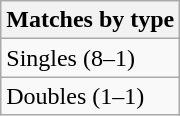<table class=wikitable>
<tr>
<th>Matches by type</th>
</tr>
<tr>
<td>Singles (8–1)</td>
</tr>
<tr>
<td>Doubles (1–1)</td>
</tr>
</table>
